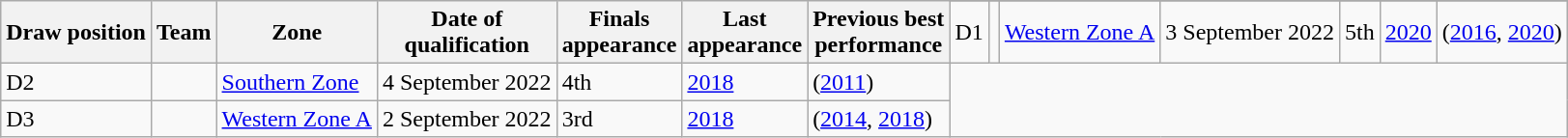<table class="wikitable sortable">
<tr>
<th rowspan=2>Draw position</th>
<th rowspan=2>Team</th>
<th rowspan=2>Zone</th>
<th rowspan=2>Date of<br>qualification</th>
<th rowspan=2>Finals<br>appearance</th>
<th rowspan=2>Last<br>appearance</th>
<th rowspan=2>Previous best<br>performance</th>
</tr>
<tr>
<td>D1</td>
<td style=white-space:nowrap></td>
<td><a href='#'>Western Zone A</a></td>
<td data-sort-value="3">3 September 2022</td>
<td>5th</td>
<td><a href='#'>2020</a></td>
<td data-sort-value="1.1"> (<a href='#'>2016</a>, <a href='#'>2020</a>)</td>
</tr>
<tr>
<td>D2</td>
<td style=white-space:nowrap></td>
<td><a href='#'>Southern Zone</a></td>
<td data-sort-value="3">4 September 2022</td>
<td>4th</td>
<td><a href='#'>2018</a></td>
<td data-sort-value="1.1"> (<a href='#'>2011</a>)</td>
</tr>
<tr>
<td>D3</td>
<td style=white-space:nowrap></td>
<td><a href='#'>Western Zone A</a></td>
<td data-sort-value="3">2 September 2022</td>
<td>3rd</td>
<td><a href='#'>2018</a></td>
<td data-sort-value="1.1"> (<a href='#'>2014</a>, <a href='#'>2018</a>)</td>
</tr>
</table>
